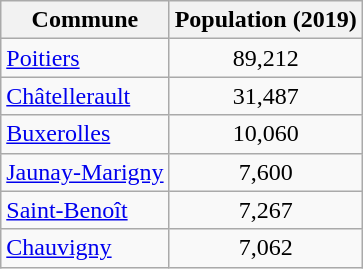<table class=wikitable>
<tr>
<th>Commune</th>
<th>Population (2019)</th>
</tr>
<tr>
<td><a href='#'>Poitiers</a></td>
<td style="text-align: center;">89,212</td>
</tr>
<tr>
<td><a href='#'>Châtellerault</a></td>
<td style="text-align: center;">31,487</td>
</tr>
<tr>
<td><a href='#'>Buxerolles</a></td>
<td style="text-align: center;">10,060</td>
</tr>
<tr>
<td><a href='#'>Jaunay-Marigny</a></td>
<td style="text-align: center;">7,600</td>
</tr>
<tr>
<td><a href='#'>Saint-Benoît</a></td>
<td style="text-align: center;">7,267</td>
</tr>
<tr>
<td><a href='#'>Chauvigny</a></td>
<td style="text-align: center;">7,062</td>
</tr>
</table>
